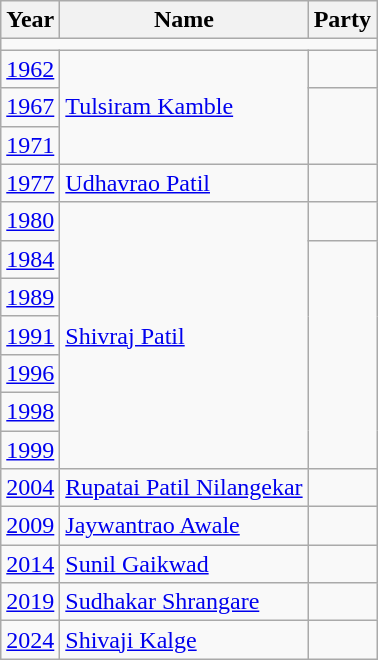<table class="wikitable">
<tr>
<th>Year</th>
<th>Name</th>
<th colspan="2">Party</th>
</tr>
<tr>
<td colspan="4"></td>
</tr>
<tr>
<td><a href='#'>1962</a></td>
<td rowspan="3"><a href='#'>Tulsiram Kamble</a></td>
<td></td>
</tr>
<tr>
<td><a href='#'>1967</a></td>
</tr>
<tr>
<td><a href='#'>1971</a></td>
</tr>
<tr>
<td><a href='#'>1977</a></td>
<td><a href='#'>Udhavrao Patil</a></td>
<td></td>
</tr>
<tr>
<td><a href='#'>1980</a></td>
<td rowspan="7"><a href='#'>Shivraj Patil</a></td>
<td></td>
</tr>
<tr>
<td><a href='#'>1984</a></td>
</tr>
<tr>
<td><a href='#'>1989</a></td>
</tr>
<tr>
<td><a href='#'>1991</a></td>
</tr>
<tr>
<td><a href='#'>1996</a></td>
</tr>
<tr>
<td><a href='#'>1998</a></td>
</tr>
<tr>
<td><a href='#'>1999</a></td>
</tr>
<tr>
<td><a href='#'>2004</a></td>
<td><a href='#'>Rupatai Patil Nilangekar</a></td>
<td></td>
</tr>
<tr>
<td><a href='#'>2009</a></td>
<td><a href='#'>Jaywantrao Awale</a></td>
<td></td>
</tr>
<tr>
<td><a href='#'>2014</a></td>
<td><a href='#'>Sunil Gaikwad</a></td>
<td></td>
</tr>
<tr>
<td><a href='#'>2019</a></td>
<td><a href='#'>Sudhakar Shrangare</a></td>
</tr>
<tr>
<td><a href='#'>2024</a></td>
<td><a href='#'>Shivaji Kalge</a></td>
<td></td>
</tr>
</table>
